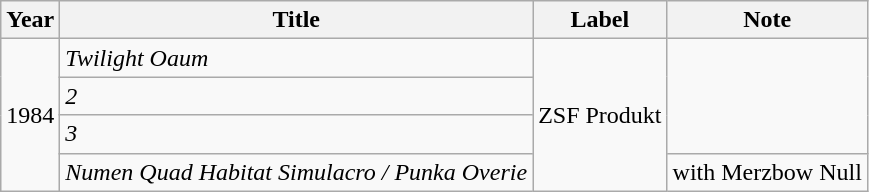<table class="wikitable">
<tr>
<th>Year</th>
<th>Title</th>
<th>Label</th>
<th>Note</th>
</tr>
<tr>
<td rowspan="4">1984</td>
<td><em>Twilight Oaum</em></td>
<td rowspan="4">ZSF Produkt</td>
<td rowspan="3"></td>
</tr>
<tr>
<td><em>2</em></td>
</tr>
<tr>
<td><em>3</em></td>
</tr>
<tr>
<td><em>Numen Quad Habitat Simulacro / Punka Overie</em></td>
<td>with Merzbow Null</td>
</tr>
</table>
